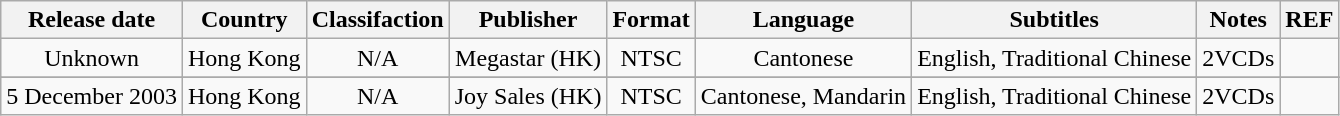<table class="wikitable">
<tr>
<th>Release date<br></th>
<th>Country<br></th>
<th>Classifaction<br></th>
<th>Publisher <br></th>
<th>Format <br></th>
<th>Language</th>
<th>Subtitles</th>
<th>Notes<br></th>
<th>REF</th>
</tr>
<tr style="text-align:center;">
<td>Unknown</td>
<td>Hong Kong</td>
<td>N/A</td>
<td>Megastar (HK)</td>
<td>NTSC</td>
<td>Cantonese</td>
<td>English, Traditional Chinese</td>
<td>2VCDs</td>
<td></td>
</tr>
<tr>
</tr>
<tr style="text-align:center;">
<td>5 December 2003</td>
<td>Hong Kong</td>
<td>N/A</td>
<td>Joy Sales (HK)</td>
<td>NTSC</td>
<td>Cantonese, Mandarin</td>
<td>English, Traditional Chinese</td>
<td>2VCDs</td>
<td></td>
</tr>
</table>
